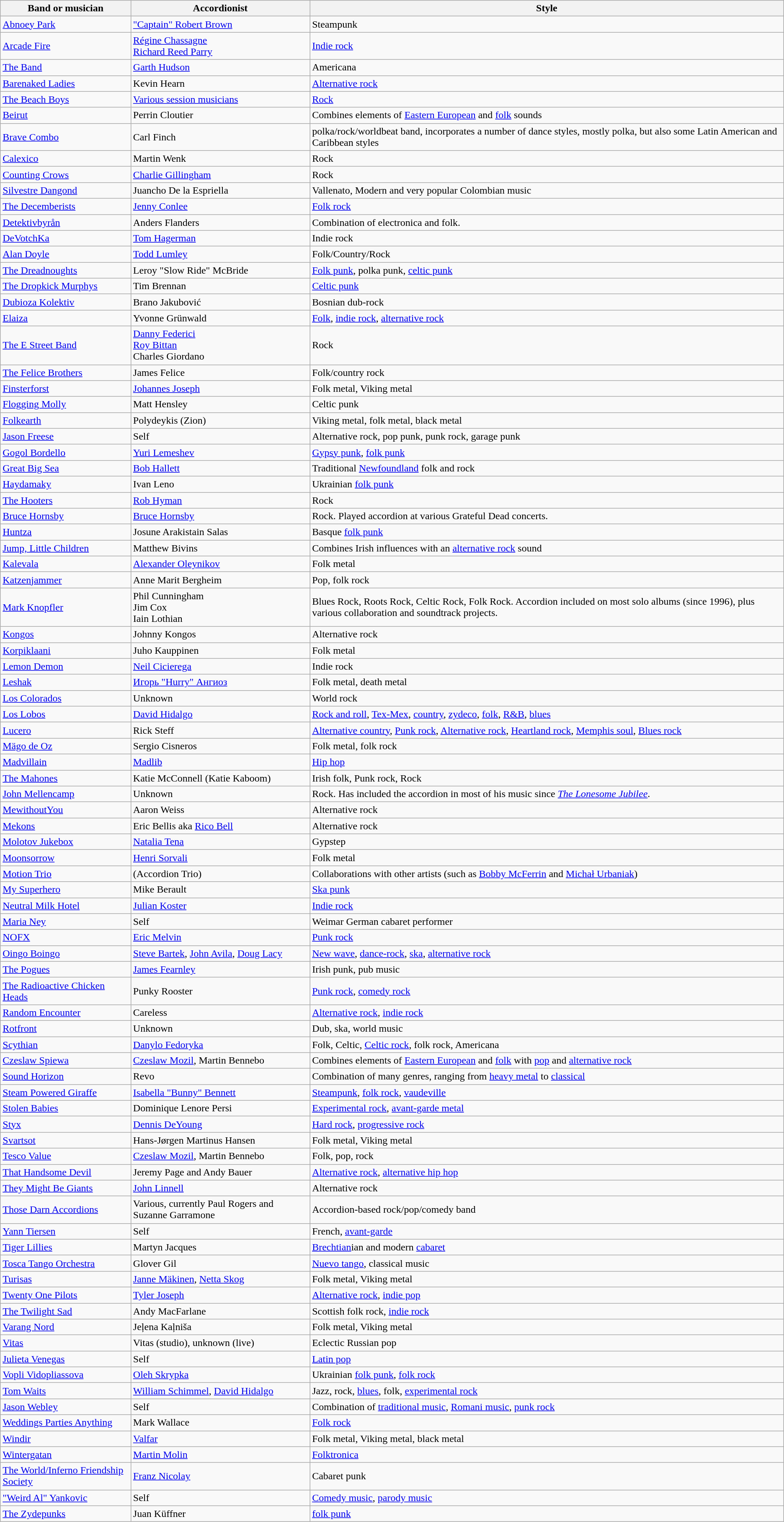<table class="wikitable" border="1">
<tr>
<th>Band or musician</th>
<th>Accordionist</th>
<th>Style</th>
</tr>
<tr>
<td><a href='#'>Abnoey Park</a></td>
<td><a href='#'>"Captain" Robert Brown</a></td>
<td>Steampunk</td>
</tr>
<tr>
<td><a href='#'>Arcade Fire</a></td>
<td><a href='#'>Régine Chassagne</a><br><a href='#'>Richard Reed Parry</a></td>
<td><a href='#'>Indie rock</a></td>
</tr>
<tr>
<td><a href='#'>The Band</a></td>
<td><a href='#'>Garth Hudson</a></td>
<td>Americana</td>
</tr>
<tr>
<td><a href='#'>Barenaked Ladies</a></td>
<td>Kevin Hearn</td>
<td><a href='#'>Alternative rock</a></td>
</tr>
<tr>
<td><a href='#'>The Beach Boys</a></td>
<td><a href='#'>Various session musicians</a></td>
<td><a href='#'>Rock</a></td>
</tr>
<tr>
<td><a href='#'>Beirut</a></td>
<td>Perrin Cloutier</td>
<td>Combines elements of <a href='#'>Eastern European</a> and <a href='#'>folk</a> sounds</td>
</tr>
<tr>
<td><a href='#'>Brave Combo</a></td>
<td>Carl Finch</td>
<td>polka/rock/worldbeat band, incorporates a number of dance styles, mostly polka, but also some Latin American and Caribbean styles</td>
</tr>
<tr>
<td><a href='#'>Calexico</a></td>
<td>Martin Wenk</td>
<td>Rock</td>
</tr>
<tr>
<td><a href='#'>Counting Crows</a></td>
<td><a href='#'>Charlie Gillingham</a></td>
<td>Rock</td>
</tr>
<tr>
<td><a href='#'>Silvestre Dangond</a></td>
<td>Juancho De la Espriella</td>
<td>Vallenato, Modern and very popular Colombian music</td>
</tr>
<tr>
<td><a href='#'>The Decemberists</a></td>
<td><a href='#'>Jenny Conlee</a></td>
<td><a href='#'>Folk rock</a></td>
</tr>
<tr>
<td><a href='#'>Detektivbyrån</a></td>
<td>Anders Flanders</td>
<td>Combination of electronica and folk.</td>
</tr>
<tr>
<td><a href='#'>DeVotchKa</a></td>
<td><a href='#'>Tom Hagerman</a></td>
<td>Indie rock</td>
</tr>
<tr>
<td><a href='#'>Alan Doyle</a></td>
<td><a href='#'>Todd Lumley</a></td>
<td>Folk/Country/Rock</td>
</tr>
<tr>
<td><a href='#'>The Dreadnoughts</a></td>
<td>Leroy "Slow Ride" McBride</td>
<td><a href='#'>Folk punk</a>, polka punk, <a href='#'>celtic punk</a></td>
</tr>
<tr>
<td><a href='#'>The Dropkick Murphys</a></td>
<td>Tim Brennan</td>
<td><a href='#'>Celtic punk</a></td>
</tr>
<tr>
<td><a href='#'>Dubioza Kolektiv</a></td>
<td>Brano Jakubović</td>
<td>Bosnian dub-rock</td>
</tr>
<tr>
<td><a href='#'>Elaiza</a></td>
<td>Yvonne Grünwald</td>
<td><a href='#'>Folk</a>, <a href='#'>indie rock</a>, <a href='#'>alternative rock</a></td>
</tr>
<tr>
<td><a href='#'>The E Street Band</a></td>
<td><a href='#'>Danny Federici</a><br><a href='#'>Roy Bittan</a><br>Charles Giordano</td>
<td>Rock</td>
</tr>
<tr>
<td><a href='#'>The Felice Brothers</a></td>
<td>James Felice</td>
<td>Folk/country rock</td>
</tr>
<tr>
<td><a href='#'>Finsterforst</a></td>
<td><a href='#'>Johannes Joseph</a></td>
<td>Folk metal, Viking metal</td>
</tr>
<tr>
<td><a href='#'>Flogging Molly</a></td>
<td>Matt Hensley</td>
<td>Celtic punk</td>
</tr>
<tr>
<td><a href='#'>Folkearth</a></td>
<td>Polydeykis (Zion)</td>
<td>Viking metal, folk metal, black metal</td>
</tr>
<tr>
<td><a href='#'>Jason Freese</a></td>
<td>Self</td>
<td>Alternative rock, pop punk, punk rock, garage punk</td>
</tr>
<tr>
<td><a href='#'>Gogol Bordello</a></td>
<td><a href='#'>Yuri Lemeshev</a></td>
<td><a href='#'>Gypsy punk</a>, <a href='#'>folk punk</a></td>
</tr>
<tr>
<td><a href='#'>Great Big Sea</a></td>
<td><a href='#'>Bob Hallett</a></td>
<td>Traditional <a href='#'>Newfoundland</a> folk and rock</td>
</tr>
<tr>
<td><a href='#'>Haydamaky</a></td>
<td>Ivan Leno</td>
<td>Ukrainian <a href='#'>folk punk</a></td>
</tr>
<tr>
<td><a href='#'>The Hooters</a></td>
<td><a href='#'>Rob Hyman</a></td>
<td>Rock</td>
</tr>
<tr>
<td><a href='#'>Bruce Hornsby</a></td>
<td><a href='#'>Bruce Hornsby</a></td>
<td>Rock. Played accordion at various Grateful Dead concerts.</td>
</tr>
<tr>
<td><a href='#'>Huntza</a></td>
<td>Josune Arakistain Salas</td>
<td>Basque <a href='#'>folk punk</a></td>
</tr>
<tr>
<td><a href='#'>Jump, Little Children</a></td>
<td>Matthew Bivins</td>
<td>Combines Irish influences with an <a href='#'>alternative rock</a> sound</td>
</tr>
<tr>
<td><a href='#'>Kalevala</a></td>
<td><a href='#'>Alexander Oleynikov</a></td>
<td>Folk metal</td>
</tr>
<tr>
<td><a href='#'>Katzenjammer</a></td>
<td>Anne Marit Bergheim</td>
<td>Pop, folk rock</td>
</tr>
<tr>
<td><a href='#'>Mark Knopfler</a></td>
<td>Phil Cunningham <br>Jim Cox <br>Iain Lothian</td>
<td>Blues Rock, Roots Rock, Celtic Rock, Folk Rock.  Accordion included on most solo albums (since 1996), plus various collaboration and soundtrack projects.</td>
</tr>
<tr>
<td><a href='#'>Kongos</a></td>
<td>Johnny Kongos</td>
<td>Alternative rock</td>
</tr>
<tr>
<td><a href='#'>Korpiklaani</a></td>
<td>Juho Kauppinen</td>
<td>Folk metal</td>
</tr>
<tr>
<td><a href='#'>Lemon Demon</a></td>
<td><a href='#'>Neil Cicierega</a></td>
<td>Indie rock</td>
</tr>
<tr>
<td><a href='#'>Leshak</a></td>
<td><a href='#'>Игорь "Hurry" Ангиоз</a></td>
<td>Folk metal, death metal</td>
</tr>
<tr>
<td><a href='#'>Los Colorados</a></td>
<td>Unknown</td>
<td>World rock</td>
</tr>
<tr>
<td><a href='#'>Los Lobos</a></td>
<td><a href='#'>David Hidalgo</a></td>
<td><a href='#'>Rock and roll</a>, <a href='#'>Tex-Mex</a>, <a href='#'>country</a>, <a href='#'>zydeco</a>, <a href='#'>folk</a>, <a href='#'>R&B</a>, <a href='#'>blues</a></td>
</tr>
<tr>
<td><a href='#'>Lucero</a></td>
<td>Rick Steff</td>
<td><a href='#'>Alternative country</a>, <a href='#'>Punk rock</a>, <a href='#'>Alternative rock</a>, <a href='#'>Heartland rock</a>, <a href='#'>Memphis soul</a>, <a href='#'>Blues rock</a></td>
</tr>
<tr>
<td><a href='#'>Mägo de Oz</a></td>
<td>Sergio Cisneros</td>
<td>Folk metal, folk rock</td>
</tr>
<tr>
<td><a href='#'>Madvillain</a></td>
<td><a href='#'>Madlib</a></td>
<td><a href='#'>Hip hop</a></td>
</tr>
<tr>
<td><a href='#'>The Mahones</a></td>
<td>Katie McConnell (Katie Kaboom)</td>
<td>Irish folk, Punk rock, Rock</td>
</tr>
<tr>
<td><a href='#'>John Mellencamp</a></td>
<td>Unknown</td>
<td>Rock. Has included the accordion in most of his music since <em><a href='#'>The Lonesome Jubilee</a></em>.</td>
</tr>
<tr>
<td><a href='#'>MewithoutYou</a></td>
<td>Aaron Weiss</td>
<td>Alternative rock</td>
</tr>
<tr>
<td><a href='#'>Mekons</a></td>
<td>Eric Bellis aka <a href='#'>Rico Bell</a></td>
<td>Alternative rock</td>
</tr>
<tr>
<td><a href='#'>Molotov Jukebox</a></td>
<td><a href='#'>Natalia Tena</a></td>
<td>Gypstep</td>
</tr>
<tr>
<td><a href='#'>Moonsorrow</a></td>
<td><a href='#'>Henri Sorvali</a></td>
<td>Folk metal</td>
</tr>
<tr>
<td><a href='#'>Motion Trio</a></td>
<td>(Accordion Trio)</td>
<td>Collaborations with other artists (such as <a href='#'>Bobby McFerrin</a> and <a href='#'>Michał Urbaniak</a>)</td>
</tr>
<tr>
<td><a href='#'>My Superhero</a></td>
<td>Mike Berault</td>
<td><a href='#'>Ska punk</a></td>
</tr>
<tr>
<td><a href='#'>Neutral Milk Hotel</a></td>
<td><a href='#'>Julian Koster</a></td>
<td><a href='#'>Indie rock</a></td>
</tr>
<tr>
<td><a href='#'>Maria Ney</a></td>
<td>Self</td>
<td>Weimar German cabaret performer</td>
</tr>
<tr>
<td><a href='#'>NOFX</a></td>
<td><a href='#'>Eric Melvin</a></td>
<td><a href='#'>Punk rock</a></td>
</tr>
<tr>
<td><a href='#'>Oingo Boingo</a></td>
<td><a href='#'>Steve Bartek</a>, <a href='#'>John Avila</a>, <a href='#'>Doug Lacy</a></td>
<td><a href='#'>New wave</a>, <a href='#'>dance-rock</a>, <a href='#'>ska</a>, <a href='#'>alternative rock</a></td>
</tr>
<tr>
<td><a href='#'>The Pogues</a></td>
<td><a href='#'>James Fearnley</a></td>
<td>Irish punk, pub music</td>
</tr>
<tr>
<td><a href='#'>The Radioactive Chicken Heads</a></td>
<td>Punky Rooster</td>
<td><a href='#'>Punk rock</a>, <a href='#'>comedy rock</a></td>
</tr>
<tr>
<td><a href='#'>Random Encounter</a></td>
<td>Careless</td>
<td><a href='#'>Alternative rock</a>, <a href='#'>indie rock</a></td>
</tr>
<tr>
<td><a href='#'>Rotfront</a></td>
<td>Unknown</td>
<td>Dub, ska, world music</td>
</tr>
<tr>
<td><a href='#'>Scythian</a></td>
<td><a href='#'>Danylo Fedoryka</a></td>
<td>Folk, Celtic, <a href='#'>Celtic rock</a>, folk rock, Americana</td>
</tr>
<tr>
<td><a href='#'>Czeslaw Spiewa</a></td>
<td><a href='#'>Czeslaw Mozil</a>, Martin Bennebo</td>
<td>Combines elements of <a href='#'>Eastern European</a> and <a href='#'>folk</a> with <a href='#'>pop</a> and <a href='#'>alternative rock</a></td>
</tr>
<tr>
<td><a href='#'>Sound Horizon</a></td>
<td>Revo</td>
<td>Combination of many genres, ranging from <a href='#'>heavy metal</a> to <a href='#'>classical</a></td>
</tr>
<tr>
<td><a href='#'>Steam Powered Giraffe</a></td>
<td><a href='#'>Isabella "Bunny" Bennett</a></td>
<td><a href='#'>Steampunk</a>, <a href='#'>folk rock</a>, <a href='#'>vaudeville</a></td>
</tr>
<tr>
<td><a href='#'>Stolen Babies</a></td>
<td>Dominique Lenore Persi</td>
<td><a href='#'>Experimental rock</a>, <a href='#'>avant-garde metal</a></td>
</tr>
<tr>
<td><a href='#'>Styx</a></td>
<td><a href='#'>Dennis DeYoung</a></td>
<td><a href='#'>Hard rock</a>, <a href='#'>progressive rock</a></td>
</tr>
<tr>
<td><a href='#'>Svartsot</a></td>
<td>Hans-Jørgen Martinus Hansen</td>
<td>Folk metal, Viking metal</td>
</tr>
<tr>
<td><a href='#'>Tesco Value</a></td>
<td><a href='#'>Czeslaw Mozil</a>, Martin Bennebo</td>
<td>Folk, pop, rock</td>
</tr>
<tr>
<td><a href='#'>That Handsome Devil</a></td>
<td>Jeremy Page and Andy Bauer</td>
<td><a href='#'>Alternative rock</a>, <a href='#'>alternative hip hop</a></td>
</tr>
<tr>
<td><a href='#'>They Might Be Giants</a></td>
<td><a href='#'>John Linnell</a></td>
<td>Alternative rock</td>
</tr>
<tr>
<td><a href='#'>Those Darn Accordions</a></td>
<td>Various, currently Paul Rogers and Suzanne Garramone</td>
<td>Accordion-based rock/pop/comedy band</td>
</tr>
<tr>
<td><a href='#'>Yann Tiersen</a></td>
<td>Self</td>
<td>French, <a href='#'>avant-garde</a></td>
</tr>
<tr>
<td><a href='#'>Tiger Lillies</a></td>
<td>Martyn Jacques</td>
<td><a href='#'>Brechtian</a>ian and modern <a href='#'>cabaret</a></td>
</tr>
<tr>
<td><a href='#'>Tosca Tango Orchestra</a></td>
<td>Glover Gil</td>
<td><a href='#'>Nuevo tango</a>, classical music</td>
</tr>
<tr>
<td><a href='#'>Turisas</a></td>
<td><a href='#'>Janne Mäkinen</a>, <a href='#'>Netta Skog</a></td>
<td>Folk metal, Viking metal</td>
</tr>
<tr>
<td><a href='#'>Twenty One Pilots</a></td>
<td><a href='#'>Tyler Joseph</a></td>
<td><a href='#'>Alternative rock</a>, <a href='#'>indie pop</a></td>
</tr>
<tr>
<td><a href='#'>The Twilight Sad</a></td>
<td>Andy MacFarlane</td>
<td>Scottish folk rock, <a href='#'>indie rock</a></td>
</tr>
<tr>
<td><a href='#'>Varang Nord</a></td>
<td>Jeļena Kaļniša</td>
<td>Folk metal, Viking metal</td>
</tr>
<tr>
<td><a href='#'>Vitas</a></td>
<td>Vitas (studio), unknown (live)</td>
<td>Eclectic Russian pop</td>
</tr>
<tr>
<td><a href='#'>Julieta Venegas</a></td>
<td>Self</td>
<td><a href='#'>Latin pop</a></td>
</tr>
<tr>
<td><a href='#'>Vopli Vidopliassova</a></td>
<td><a href='#'>Oleh Skrypka</a></td>
<td>Ukrainian <a href='#'>folk punk</a>, <a href='#'>folk rock</a></td>
</tr>
<tr>
<td><a href='#'>Tom Waits</a></td>
<td><a href='#'>William Schimmel</a>, <a href='#'>David Hidalgo</a></td>
<td>Jazz, rock, <a href='#'>blues</a>, folk, <a href='#'>experimental rock</a></td>
</tr>
<tr>
<td><a href='#'>Jason Webley</a></td>
<td>Self</td>
<td>Combination of <a href='#'>traditional music</a>, <a href='#'>Romani music</a>, <a href='#'>punk rock</a></td>
</tr>
<tr>
<td><a href='#'>Weddings Parties Anything</a></td>
<td>Mark Wallace</td>
<td><a href='#'>Folk rock</a></td>
</tr>
<tr>
<td><a href='#'>Windir</a></td>
<td><a href='#'>Valfar</a></td>
<td>Folk metal, Viking metal, black metal</td>
</tr>
<tr>
<td><a href='#'>Wintergatan</a></td>
<td><a href='#'>Martin Molin</a></td>
<td><a href='#'>Folktronica</a></td>
</tr>
<tr>
<td><a href='#'>The World/Inferno Friendship Society</a></td>
<td><a href='#'>Franz Nicolay</a></td>
<td>Cabaret punk</td>
</tr>
<tr>
<td><a href='#'>"Weird Al" Yankovic</a></td>
<td>Self</td>
<td><a href='#'>Comedy music</a>, <a href='#'>parody music</a></td>
</tr>
<tr>
<td><a href='#'>The Zydepunks</a></td>
<td>Juan Küffner</td>
<td><a href='#'>folk punk</a></td>
</tr>
</table>
